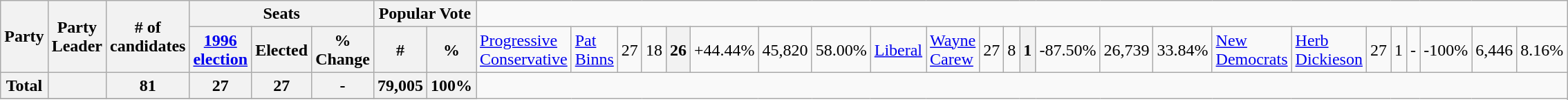<table class="wikitable">
<tr>
<th rowspan="2" colspan="2">Party</th>
<th rowspan="2">Party Leader</th>
<th rowspan="2"># of<br>candidates</th>
<th colspan="3">Seats</th>
<th colspan="2">Popular Vote</th>
</tr>
<tr>
<th><a href='#'>1996 election</a></th>
<th>Elected</th>
<th>% Change</th>
<th>#</th>
<th>%<br></th>
<td><a href='#'>Progressive Conservative</a></td>
<td><a href='#'>Pat Binns</a></td>
<td align=right>27</td>
<td align=right>18</td>
<th align=right>26</th>
<td align=right>+44.44%</td>
<td align=right>45,820</td>
<td align=right>58.00%<br></td>
<td><a href='#'>Liberal</a></td>
<td><a href='#'>Wayne Carew</a></td>
<td align=right>27</td>
<td align=right>8</td>
<th align=right>1</th>
<td align=right>-87.50%</td>
<td align=right>26,739</td>
<td align=right>33.84%<br></td>
<td><a href='#'>New Democrats</a></td>
<td><a href='#'>Herb Dickieson</a></td>
<td align=right>27</td>
<td align=right>1</td>
<td align=right>-</td>
<td align=right>-100%</td>
<td align=right>6,446</td>
<td align=right>8.16%</td>
</tr>
<tr>
<th align=left colspan=2>Total</th>
<th align=right> </th>
<th align=right>81</th>
<th align=right>27</th>
<th align=right>27</th>
<th align=right>-</th>
<th align=right>79,005</th>
<th align=right>100%</th>
</tr>
<tr>
</tr>
</table>
